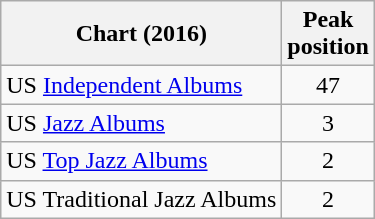<table class="wikitable sortable">
<tr>
<th>Chart (2016)</th>
<th>Peak<br>position</th>
</tr>
<tr>
<td>US <a href='#'>Independent Albums</a></td>
<td align="center">47</td>
</tr>
<tr>
<td>US <a href='#'>Jazz Albums</a></td>
<td align="center">3</td>
</tr>
<tr>
<td>US <a href='#'>Top Jazz Albums</a></td>
<td align="center">2</td>
</tr>
<tr>
<td>US Traditional Jazz Albums</td>
<td align="center">2</td>
</tr>
</table>
